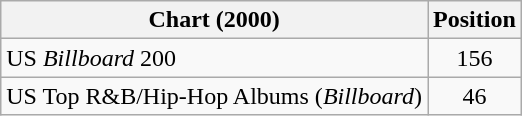<table class="wikitable sortable">
<tr>
<th>Chart (2000)</th>
<th>Position</th>
</tr>
<tr>
<td>US <em>Billboard</em> 200</td>
<td align="center">156</td>
</tr>
<tr>
<td>US Top R&B/Hip-Hop Albums (<em>Billboard</em>)</td>
<td align="center">46</td>
</tr>
</table>
